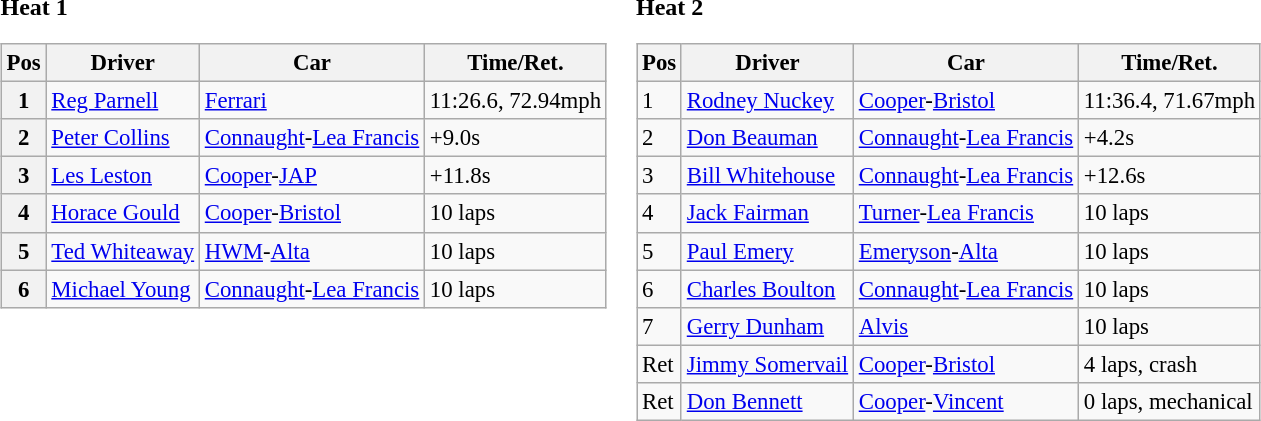<table>
<tr>
<td valign="top"><strong>Heat 1</strong><br><table class="wikitable" style="font-size: 95%;">
<tr>
<th>Pos</th>
<th>Driver</th>
<th>Car</th>
<th>Time/Ret.</th>
</tr>
<tr>
<th>1</th>
<td> <a href='#'>Reg Parnell</a></td>
<td><a href='#'>Ferrari</a></td>
<td>11:26.6, 72.94mph</td>
</tr>
<tr>
<th>2</th>
<td> <a href='#'>Peter Collins</a></td>
<td><a href='#'>Connaught</a>-<a href='#'>Lea Francis</a></td>
<td>+9.0s</td>
</tr>
<tr>
<th>3</th>
<td> <a href='#'>Les Leston</a></td>
<td><a href='#'>Cooper</a>-<a href='#'>JAP</a></td>
<td>+11.8s</td>
</tr>
<tr>
<th>4</th>
<td> <a href='#'>Horace Gould</a></td>
<td><a href='#'>Cooper</a>-<a href='#'>Bristol</a></td>
<td>10 laps</td>
</tr>
<tr>
<th>5</th>
<td> <a href='#'>Ted Whiteaway</a></td>
<td><a href='#'>HWM</a>-<a href='#'>Alta</a></td>
<td>10 laps</td>
</tr>
<tr>
<th>6</th>
<td> <a href='#'>Michael Young</a></td>
<td><a href='#'>Connaught</a>-<a href='#'>Lea Francis</a></td>
<td>10 laps</td>
</tr>
</table>
</td>
<td valign="top"><strong>Heat 2</strong><br><table class="wikitable" style="font-size: 95%;">
<tr>
<th>Pos</th>
<th>Driver</th>
<th>Car</th>
<th>Time/Ret.</th>
</tr>
<tr>
<td>1</td>
<td> <a href='#'>Rodney Nuckey</a></td>
<td><a href='#'>Cooper</a>-<a href='#'>Bristol</a></td>
<td>11:36.4, 71.67mph</td>
</tr>
<tr>
<td>2</td>
<td> <a href='#'>Don Beauman</a></td>
<td><a href='#'>Connaught</a>-<a href='#'>Lea Francis</a></td>
<td>+4.2s</td>
</tr>
<tr>
<td>3</td>
<td> <a href='#'>Bill Whitehouse</a></td>
<td><a href='#'>Connaught</a>-<a href='#'>Lea Francis</a></td>
<td>+12.6s</td>
</tr>
<tr>
<td>4</td>
<td> <a href='#'>Jack Fairman</a></td>
<td><a href='#'>Turner</a>-<a href='#'>Lea Francis</a></td>
<td>10 laps</td>
</tr>
<tr>
<td>5</td>
<td> <a href='#'>Paul Emery</a></td>
<td><a href='#'>Emeryson</a>-<a href='#'>Alta</a></td>
<td>10 laps</td>
</tr>
<tr>
<td>6</td>
<td> <a href='#'>Charles Boulton</a></td>
<td><a href='#'>Connaught</a>-<a href='#'>Lea Francis</a></td>
<td>10 laps</td>
</tr>
<tr>
<td>7</td>
<td> <a href='#'>Gerry Dunham</a></td>
<td><a href='#'>Alvis</a></td>
<td>10 laps</td>
</tr>
<tr>
<td>Ret</td>
<td> <a href='#'>Jimmy Somervail</a></td>
<td><a href='#'>Cooper</a>-<a href='#'>Bristol</a></td>
<td>4 laps, crash</td>
</tr>
<tr>
<td>Ret</td>
<td> <a href='#'>Don Bennett</a></td>
<td><a href='#'>Cooper</a>-<a href='#'>Vincent</a></td>
<td>0 laps, mechanical</td>
</tr>
</table>
</td>
</tr>
</table>
